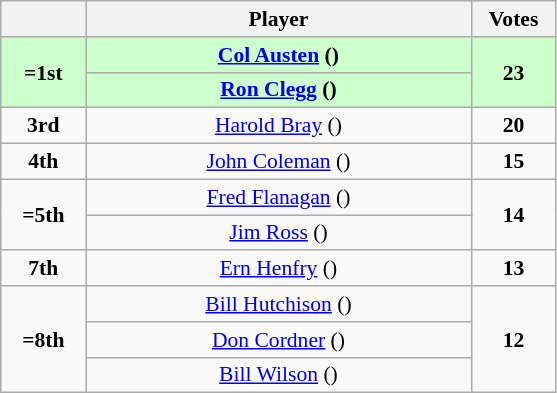<table class="wikitable" style="text-align: center; font-size: 90%;">
<tr>
<th width="50"></th>
<th width="250">Player</th>
<th width="50">Votes</th>
</tr>
<tr style="background: #CCFFCC; font-weight: bold;">
<td rowspan=2><strong>=1st</strong></td>
<td><a href='#'>Col Austen</a> ()</td>
<td rowspan=2><strong>23</strong></td>
</tr>
<tr style="background: #CCFFCC; font-weight: bold;">
<td><a href='#'>Ron Clegg</a> ()</td>
</tr>
<tr>
<td><strong>3rd</strong></td>
<td><a href='#'>Harold Bray</a> ()</td>
<td><strong>20</strong></td>
</tr>
<tr>
<td><strong>4th</strong></td>
<td><a href='#'>John Coleman</a> ()</td>
<td><strong>15</strong></td>
</tr>
<tr>
<td rowspan=2><strong>=5th</strong></td>
<td><a href='#'>Fred Flanagan</a> ()</td>
<td rowspan=2><strong>14</strong></td>
</tr>
<tr>
<td><a href='#'>Jim Ross</a> ()</td>
</tr>
<tr>
<td><strong>7th</strong></td>
<td><a href='#'>Ern Henfry</a> ()</td>
<td><strong>13</strong></td>
</tr>
<tr>
<td rowspan=3><strong>=8th</strong></td>
<td><a href='#'>Bill Hutchison</a> ()</td>
<td rowspan=3><strong>12</strong></td>
</tr>
<tr>
<td><a href='#'>Don Cordner</a> ()</td>
</tr>
<tr>
<td><a href='#'>Bill Wilson</a> ()</td>
</tr>
</table>
